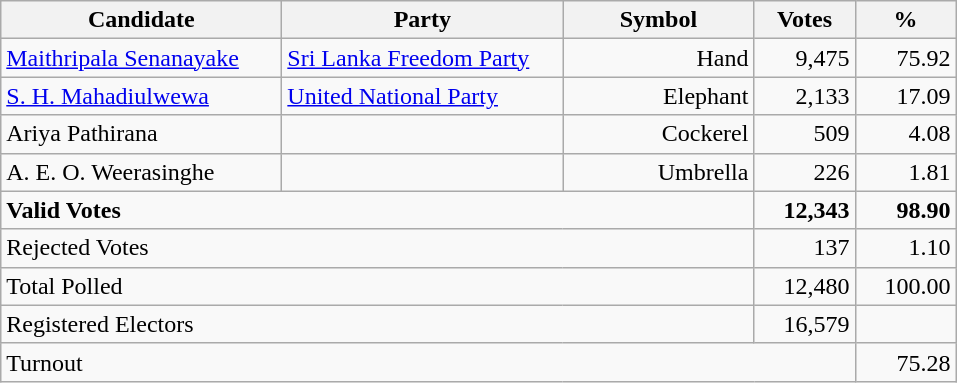<table class="wikitable" border="1" style="text-align:right;">
<tr>
<th align=left width="180">Candidate</th>
<th align=left width="180">Party</th>
<th align=left width="120">Symbol</th>
<th align=left width="60">Votes</th>
<th align=left width="60">%</th>
</tr>
<tr>
<td align=left><a href='#'>Maithripala Senanayake</a></td>
<td align=left><a href='#'>Sri Lanka Freedom Party</a></td>
<td>Hand</td>
<td>9,475</td>
<td>75.92</td>
</tr>
<tr>
<td align=left><a href='#'>S. H. Mahadiulwewa</a></td>
<td align=left><a href='#'>United National Party</a></td>
<td>Elephant</td>
<td>2,133</td>
<td>17.09</td>
</tr>
<tr>
<td align=left>Ariya Pathirana</td>
<td align=left></td>
<td>Cockerel</td>
<td>509</td>
<td>4.08</td>
</tr>
<tr>
<td align=left>A. E. O. Weerasinghe</td>
<td align=left></td>
<td>Umbrella</td>
<td>226</td>
<td>1.81</td>
</tr>
<tr>
<td align=left colspan=3><strong>Valid Votes</strong></td>
<td><strong>12,343</strong></td>
<td><strong>98.90</strong></td>
</tr>
<tr>
<td align=left colspan=3>Rejected Votes</td>
<td>137</td>
<td>1.10</td>
</tr>
<tr>
<td align=left colspan=3>Total Polled</td>
<td>12,480</td>
<td>100.00</td>
</tr>
<tr>
<td align=left colspan=3>Registered Electors</td>
<td>16,579</td>
<td></td>
</tr>
<tr>
<td align=left colspan=4>Turnout</td>
<td>75.28</td>
</tr>
</table>
